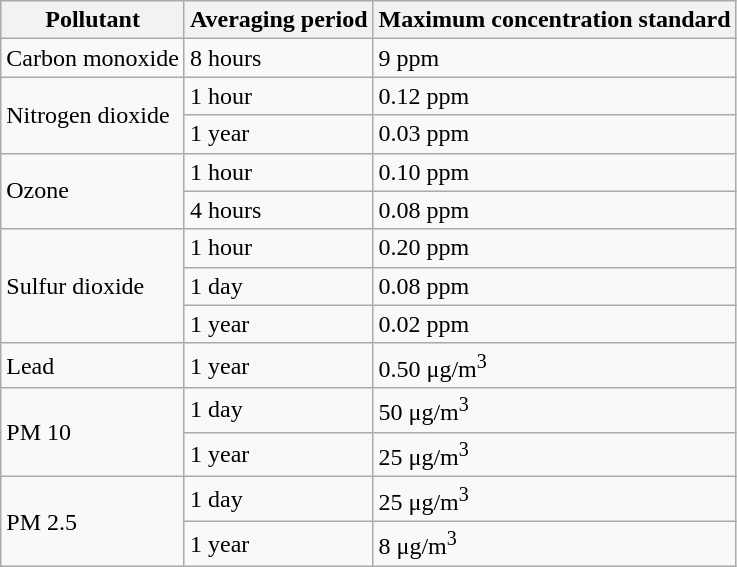<table class="wikitable">
<tr>
<th>Pollutant</th>
<th>Averaging period</th>
<th>Maximum concentration standard</th>
</tr>
<tr>
<td>Carbon monoxide</td>
<td>8 hours</td>
<td>9 ppm</td>
</tr>
<tr>
<td rowspan="2">Nitrogen dioxide</td>
<td>1 hour</td>
<td>0.12 ppm</td>
</tr>
<tr>
<td>1 year</td>
<td>0.03 ppm</td>
</tr>
<tr>
<td rowspan="2">Ozone</td>
<td>1 hour</td>
<td>0.10 ppm</td>
</tr>
<tr>
<td>4 hours</td>
<td>0.08 ppm</td>
</tr>
<tr>
<td rowspan="3">Sulfur dioxide</td>
<td>1 hour</td>
<td>0.20 ppm</td>
</tr>
<tr>
<td>1 day</td>
<td>0.08 ppm</td>
</tr>
<tr>
<td>1 year</td>
<td>0.02 ppm</td>
</tr>
<tr>
<td>Lead</td>
<td>1 year</td>
<td>0.50 μg/m<sup>3</sup></td>
</tr>
<tr>
<td rowspan="2">PM 10</td>
<td>1 day</td>
<td>50 μg/m<sup>3</sup></td>
</tr>
<tr>
<td>1 year</td>
<td>25 μg/m<sup>3</sup></td>
</tr>
<tr>
<td rowspan="2">PM 2.5</td>
<td>1 day</td>
<td>25 μg/m<sup>3</sup></td>
</tr>
<tr>
<td>1 year</td>
<td>8 μg/m<sup>3</sup></td>
</tr>
</table>
